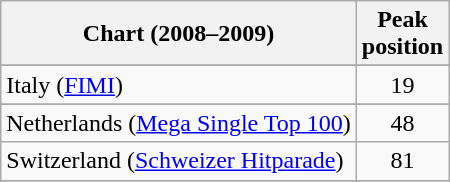<table class="wikitable sortable">
<tr>
<th align="left">Chart (2008–2009)</th>
<th style="text-align:center;">Peak<br>position</th>
</tr>
<tr>
</tr>
<tr>
</tr>
<tr>
</tr>
<tr>
<td>Italy (<a href='#'>FIMI</a>)</td>
<td style="text-align:center;">19</td>
</tr>
<tr>
</tr>
<tr>
<td>Netherlands (<a href='#'>Mega Single Top 100</a>)</td>
<td style="text-align:center;">48</td>
</tr>
<tr>
<td>Switzerland (<a href='#'>Schweizer Hitparade</a>)</td>
<td style="text-align:center;">81</td>
</tr>
<tr>
</tr>
<tr>
</tr>
<tr>
</tr>
<tr>
</tr>
<tr>
</tr>
</table>
